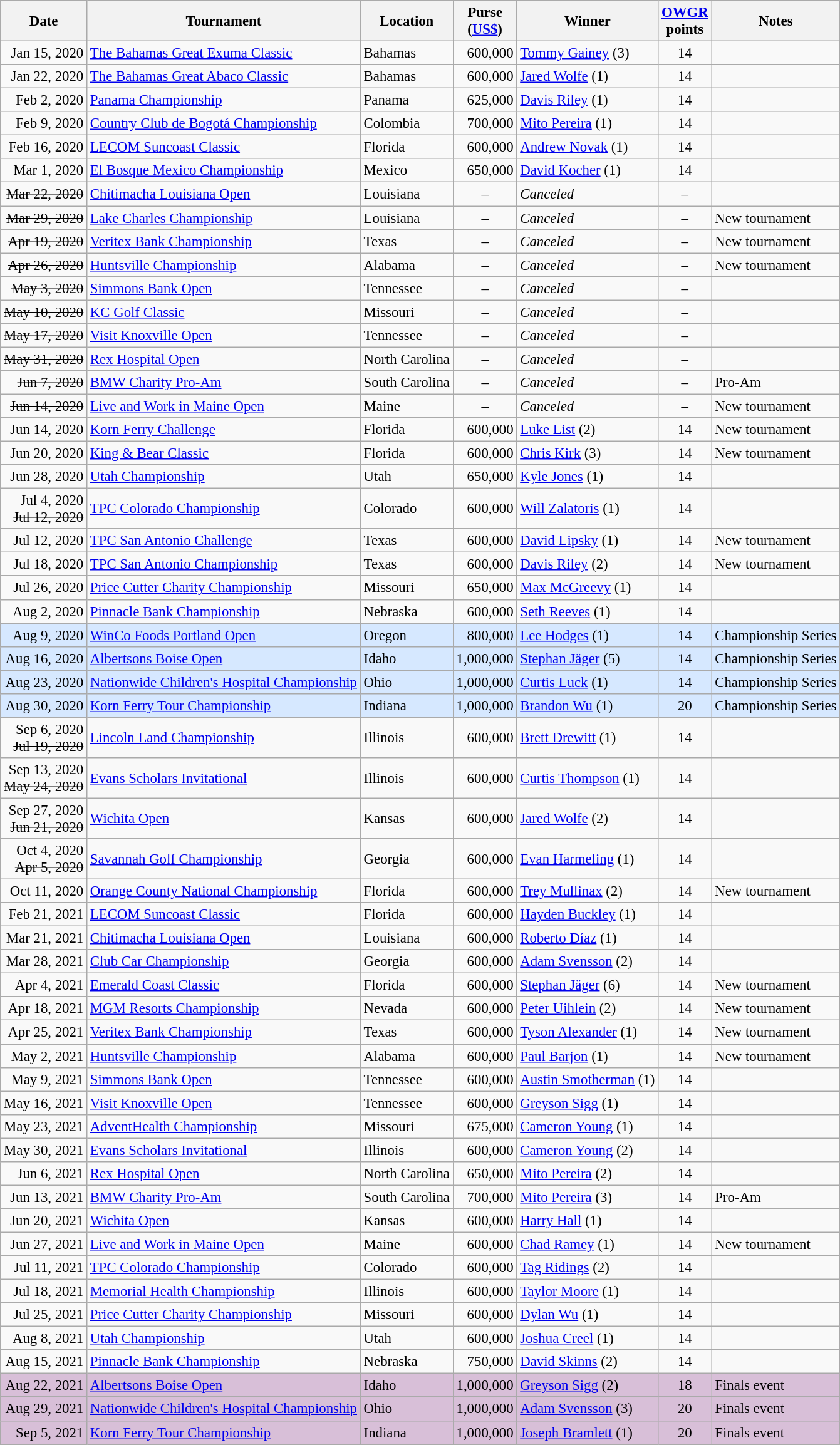<table class="wikitable" style="font-size:95%">
<tr>
<th>Date</th>
<th>Tournament</th>
<th>Location</th>
<th>Purse<br>(<a href='#'>US$</a>)</th>
<th>Winner</th>
<th><a href='#'>OWGR</a><br>points</th>
<th>Notes</th>
</tr>
<tr>
<td align=right>Jan 15, 2020</td>
<td><a href='#'>The Bahamas Great Exuma Classic</a></td>
<td>Bahamas</td>
<td align=right>600,000</td>
<td> <a href='#'>Tommy Gainey</a> (3)</td>
<td align=center>14</td>
<td></td>
</tr>
<tr>
<td align=right>Jan 22, 2020</td>
<td><a href='#'>The Bahamas Great Abaco Classic</a></td>
<td>Bahamas</td>
<td align=right>600,000</td>
<td> <a href='#'>Jared Wolfe</a> (1)</td>
<td align=center>14</td>
<td></td>
</tr>
<tr>
<td align=right>Feb 2, 2020</td>
<td><a href='#'>Panama Championship</a></td>
<td>Panama</td>
<td align=right>625,000</td>
<td> <a href='#'>Davis Riley</a> (1)</td>
<td align=center>14</td>
<td></td>
</tr>
<tr>
<td align=right>Feb 9, 2020</td>
<td><a href='#'>Country Club de Bogotá Championship</a></td>
<td>Colombia</td>
<td align=right>700,000</td>
<td> <a href='#'>Mito Pereira</a> (1)</td>
<td align=center>14</td>
<td></td>
</tr>
<tr>
<td align=right>Feb 16, 2020</td>
<td><a href='#'>LECOM Suncoast Classic</a></td>
<td>Florida</td>
<td align=right>600,000</td>
<td> <a href='#'>Andrew Novak</a> (1)</td>
<td align=center>14</td>
<td></td>
</tr>
<tr>
<td align=right>Mar 1, 2020</td>
<td><a href='#'>El Bosque Mexico Championship</a></td>
<td>Mexico</td>
<td align=right>650,000</td>
<td> <a href='#'>David Kocher</a> (1)</td>
<td align=center>14</td>
<td></td>
</tr>
<tr>
<td align=right><s>Mar 22, 2020</s></td>
<td><a href='#'>Chitimacha Louisiana Open</a></td>
<td>Louisiana</td>
<td align=center>–</td>
<td><em>Canceled</em></td>
<td align=center>–</td>
<td></td>
</tr>
<tr>
<td align=right><s>Mar 29, 2020</s></td>
<td><a href='#'>Lake Charles Championship</a></td>
<td>Louisiana</td>
<td align=center>–</td>
<td><em>Canceled</em></td>
<td align=center>–</td>
<td>New tournament</td>
</tr>
<tr>
<td align=right><s>Apr 19, 2020</s></td>
<td><a href='#'>Veritex Bank Championship</a></td>
<td>Texas</td>
<td align=center>–</td>
<td><em>Canceled</em></td>
<td align=center>–</td>
<td>New tournament</td>
</tr>
<tr>
<td align=right><s>Apr 26, 2020</s></td>
<td><a href='#'>Huntsville Championship</a></td>
<td>Alabama</td>
<td align=center>–</td>
<td><em>Canceled</em></td>
<td align=center>–</td>
<td>New tournament</td>
</tr>
<tr>
<td align=right><s>May 3, 2020</s></td>
<td><a href='#'>Simmons Bank Open</a></td>
<td>Tennessee</td>
<td align=center>–</td>
<td><em>Canceled</em></td>
<td align=center>–</td>
<td></td>
</tr>
<tr>
<td align=right><s>May 10, 2020</s></td>
<td><a href='#'>KC Golf Classic</a></td>
<td>Missouri</td>
<td align=center>–</td>
<td><em>Canceled</em></td>
<td align=center>–</td>
<td></td>
</tr>
<tr>
<td align=right><s>May 17, 2020</s></td>
<td><a href='#'>Visit Knoxville Open</a></td>
<td>Tennessee</td>
<td align=center>–</td>
<td><em>Canceled</em></td>
<td align=center>–</td>
<td></td>
</tr>
<tr>
<td align=right><s>May 31, 2020</s></td>
<td><a href='#'>Rex Hospital Open</a></td>
<td>North Carolina</td>
<td align=center>–</td>
<td><em>Canceled</em></td>
<td align=center>–</td>
<td></td>
</tr>
<tr>
<td align=right><s>Jun 7, 2020</s></td>
<td><a href='#'>BMW Charity Pro-Am</a></td>
<td>South Carolina</td>
<td align=center>–</td>
<td><em>Canceled</em></td>
<td align=center>–</td>
<td>Pro-Am</td>
</tr>
<tr>
<td align=right><s>Jun 14, 2020</s></td>
<td><a href='#'>Live and Work in Maine Open</a></td>
<td>Maine</td>
<td align=center>–</td>
<td><em>Canceled</em></td>
<td align=center>–</td>
<td>New tournament</td>
</tr>
<tr>
<td align=right>Jun 14, 2020</td>
<td><a href='#'>Korn Ferry Challenge</a></td>
<td>Florida</td>
<td align=right>600,000</td>
<td> <a href='#'>Luke List</a> (2)</td>
<td align=center>14</td>
<td>New tournament</td>
</tr>
<tr>
<td align=right>Jun 20, 2020</td>
<td><a href='#'>King & Bear Classic</a></td>
<td>Florida</td>
<td align=right>600,000</td>
<td> <a href='#'>Chris Kirk</a> (3)</td>
<td align=center>14</td>
<td>New tournament</td>
</tr>
<tr>
<td align=right>Jun 28, 2020</td>
<td><a href='#'>Utah Championship</a></td>
<td>Utah</td>
<td align=right>650,000</td>
<td> <a href='#'>Kyle Jones</a> (1)</td>
<td align=center>14</td>
<td></td>
</tr>
<tr>
<td align=right>Jul 4, 2020<br><s>Jul 12, 2020</s></td>
<td><a href='#'>TPC Colorado Championship</a></td>
<td>Colorado</td>
<td align=right>600,000</td>
<td> <a href='#'>Will Zalatoris</a> (1)</td>
<td align=center>14</td>
<td></td>
</tr>
<tr>
<td align=right>Jul 12, 2020</td>
<td><a href='#'>TPC San Antonio Challenge</a></td>
<td>Texas</td>
<td align=right>600,000</td>
<td> <a href='#'>David Lipsky</a> (1)</td>
<td align=center>14</td>
<td>New tournament</td>
</tr>
<tr>
<td align=right>Jul 18, 2020</td>
<td><a href='#'>TPC San Antonio Championship</a></td>
<td>Texas</td>
<td align=right>600,000</td>
<td> <a href='#'>Davis Riley</a> (2)</td>
<td align=center>14</td>
<td>New tournament</td>
</tr>
<tr>
<td align=right>Jul 26, 2020</td>
<td><a href='#'>Price Cutter Charity Championship</a></td>
<td>Missouri</td>
<td align=right>650,000</td>
<td> <a href='#'>Max McGreevy</a> (1)</td>
<td align=center>14</td>
<td></td>
</tr>
<tr>
<td align=right>Aug 2, 2020</td>
<td><a href='#'>Pinnacle Bank Championship</a></td>
<td>Nebraska</td>
<td align=right>600,000</td>
<td> <a href='#'>Seth Reeves</a> (1)</td>
<td align=center>14</td>
<td></td>
</tr>
<tr style="background:#D6E8FF;">
<td align=right>Aug 9, 2020</td>
<td><a href='#'>WinCo Foods Portland Open</a></td>
<td>Oregon</td>
<td align=right>800,000</td>
<td> <a href='#'>Lee Hodges</a> (1)</td>
<td align=center>14</td>
<td>Championship Series</td>
</tr>
<tr style="background:#D6E8FF;">
<td align=right>Aug 16, 2020</td>
<td><a href='#'>Albertsons Boise Open</a></td>
<td>Idaho</td>
<td align=right>1,000,000</td>
<td> <a href='#'>Stephan Jäger</a> (5)</td>
<td align=center>14</td>
<td>Championship Series</td>
</tr>
<tr style="background:#D6E8FF;">
<td align=right>Aug 23, 2020</td>
<td><a href='#'>Nationwide Children's Hospital Championship</a></td>
<td>Ohio</td>
<td align=right>1,000,000</td>
<td> <a href='#'>Curtis Luck</a> (1)</td>
<td align=center>14</td>
<td>Championship Series</td>
</tr>
<tr style="background:#D6E8FF;">
<td align=right>Aug 30, 2020</td>
<td><a href='#'>Korn Ferry Tour Championship</a></td>
<td>Indiana</td>
<td align=right>1,000,000</td>
<td> <a href='#'>Brandon Wu</a> (1)</td>
<td align=center>20</td>
<td>Championship Series</td>
</tr>
<tr>
<td align=right>Sep 6, 2020<br><s>Jul 19, 2020</s></td>
<td><a href='#'>Lincoln Land Championship</a></td>
<td>Illinois</td>
<td align=right>600,000</td>
<td> <a href='#'>Brett Drewitt</a> (1)</td>
<td align=center>14</td>
<td></td>
</tr>
<tr>
<td align=right>Sep 13, 2020<br><s>May 24, 2020</s></td>
<td><a href='#'>Evans Scholars Invitational</a></td>
<td>Illinois</td>
<td align=right>600,000</td>
<td> <a href='#'>Curtis Thompson</a> (1)</td>
<td align=center>14</td>
<td></td>
</tr>
<tr>
<td align=right>Sep 27, 2020<br><s>Jun 21, 2020</s></td>
<td><a href='#'>Wichita Open</a></td>
<td>Kansas</td>
<td align=right>600,000</td>
<td> <a href='#'>Jared Wolfe</a> (2)</td>
<td align=center>14</td>
<td></td>
</tr>
<tr>
<td align=right>Oct 4, 2020<br><s>Apr 5, 2020</s></td>
<td><a href='#'>Savannah Golf Championship</a></td>
<td>Georgia</td>
<td align=right>600,000</td>
<td> <a href='#'>Evan Harmeling</a> (1)</td>
<td align=center>14</td>
<td></td>
</tr>
<tr>
<td align=right>Oct 11, 2020</td>
<td><a href='#'>Orange County National Championship</a></td>
<td>Florida</td>
<td align=right>600,000</td>
<td> <a href='#'>Trey Mullinax</a> (2)</td>
<td align=center>14</td>
<td>New tournament</td>
</tr>
<tr>
<td align=right>Feb 21, 2021</td>
<td><a href='#'>LECOM Suncoast Classic</a></td>
<td>Florida</td>
<td align=right>600,000</td>
<td> <a href='#'>Hayden Buckley</a> (1)</td>
<td align=center>14</td>
<td></td>
</tr>
<tr>
<td align=right>Mar 21, 2021</td>
<td><a href='#'>Chitimacha Louisiana Open</a></td>
<td>Louisiana</td>
<td align=right>600,000</td>
<td> <a href='#'>Roberto Díaz</a> (1)</td>
<td align=center>14</td>
<td></td>
</tr>
<tr>
<td align=right>Mar 28, 2021</td>
<td><a href='#'>Club Car Championship</a></td>
<td>Georgia</td>
<td align=right>600,000</td>
<td> <a href='#'>Adam Svensson</a> (2)</td>
<td align=center>14</td>
<td></td>
</tr>
<tr>
<td align=right>Apr 4, 2021</td>
<td><a href='#'>Emerald Coast Classic</a></td>
<td>Florida</td>
<td align=right>600,000</td>
<td> <a href='#'>Stephan Jäger</a> (6)</td>
<td align=center>14</td>
<td>New tournament</td>
</tr>
<tr>
<td align=right>Apr 18, 2021</td>
<td><a href='#'>MGM Resorts Championship</a></td>
<td>Nevada</td>
<td align=right>600,000</td>
<td> <a href='#'>Peter Uihlein</a> (2)</td>
<td align=center>14</td>
<td>New tournament</td>
</tr>
<tr>
<td align=right>Apr 25, 2021</td>
<td><a href='#'>Veritex Bank Championship</a></td>
<td>Texas</td>
<td align=right>600,000</td>
<td> <a href='#'>Tyson Alexander</a> (1)</td>
<td align=center>14</td>
<td>New tournament</td>
</tr>
<tr>
<td align=right>May 2, 2021</td>
<td><a href='#'>Huntsville Championship</a></td>
<td>Alabama</td>
<td align=right>600,000</td>
<td> <a href='#'>Paul Barjon</a> (1)</td>
<td align=center>14</td>
<td>New tournament</td>
</tr>
<tr>
<td align=right>May 9, 2021</td>
<td><a href='#'>Simmons Bank Open</a></td>
<td>Tennessee</td>
<td align=right>600,000</td>
<td> <a href='#'>Austin Smotherman</a> (1)</td>
<td align=center>14</td>
<td></td>
</tr>
<tr>
<td align=right>May 16, 2021</td>
<td><a href='#'>Visit Knoxville Open</a></td>
<td>Tennessee</td>
<td align=right>600,000</td>
<td> <a href='#'>Greyson Sigg</a> (1)</td>
<td align=center>14</td>
<td></td>
</tr>
<tr>
<td align=right>May 23, 2021</td>
<td><a href='#'>AdventHealth Championship</a></td>
<td>Missouri</td>
<td align=right>675,000</td>
<td> <a href='#'>Cameron Young</a> (1)</td>
<td align=center>14</td>
<td></td>
</tr>
<tr>
<td align=right>May 30, 2021</td>
<td><a href='#'>Evans Scholars Invitational</a></td>
<td>Illinois</td>
<td align=right>600,000</td>
<td> <a href='#'>Cameron Young</a> (2)</td>
<td align=center>14</td>
<td></td>
</tr>
<tr>
<td align=right>Jun 6, 2021</td>
<td><a href='#'>Rex Hospital Open</a></td>
<td>North Carolina</td>
<td align=right>650,000</td>
<td> <a href='#'>Mito Pereira</a> (2)</td>
<td align=center>14</td>
<td></td>
</tr>
<tr>
<td align=right>Jun 13, 2021</td>
<td><a href='#'>BMW Charity Pro-Am</a></td>
<td>South Carolina</td>
<td align=right>700,000</td>
<td> <a href='#'>Mito Pereira</a> (3)</td>
<td align=center>14</td>
<td>Pro-Am</td>
</tr>
<tr>
<td align=right>Jun 20, 2021</td>
<td><a href='#'>Wichita Open</a></td>
<td>Kansas</td>
<td align=right>600,000</td>
<td> <a href='#'>Harry Hall</a> (1)</td>
<td align=center>14</td>
<td></td>
</tr>
<tr>
<td align=right>Jun 27, 2021</td>
<td><a href='#'>Live and Work in Maine Open</a></td>
<td>Maine</td>
<td align=right>600,000</td>
<td> <a href='#'>Chad Ramey</a> (1)</td>
<td align=center>14</td>
<td>New tournament</td>
</tr>
<tr>
<td align=right>Jul 11, 2021</td>
<td><a href='#'>TPC Colorado Championship</a></td>
<td>Colorado</td>
<td align=right>600,000</td>
<td> <a href='#'>Tag Ridings</a> (2)</td>
<td align=center>14</td>
<td></td>
</tr>
<tr>
<td align=right>Jul 18, 2021</td>
<td><a href='#'>Memorial Health Championship</a></td>
<td>Illinois</td>
<td align=right>600,000</td>
<td> <a href='#'>Taylor Moore</a> (1)</td>
<td align=center>14</td>
<td></td>
</tr>
<tr>
<td align=right>Jul 25, 2021</td>
<td><a href='#'>Price Cutter Charity Championship</a></td>
<td>Missouri</td>
<td align=right>600,000</td>
<td> <a href='#'>Dylan Wu</a> (1)</td>
<td align=center>14</td>
<td></td>
</tr>
<tr>
<td align=right>Aug 8, 2021</td>
<td><a href='#'>Utah Championship</a></td>
<td>Utah</td>
<td align=right>600,000</td>
<td> <a href='#'>Joshua Creel</a> (1)</td>
<td align=center>14</td>
<td></td>
</tr>
<tr>
<td align=right>Aug 15, 2021</td>
<td><a href='#'>Pinnacle Bank Championship</a></td>
<td>Nebraska</td>
<td align=right>750,000</td>
<td> <a href='#'>David Skinns</a> (2)</td>
<td align=center>14</td>
<td></td>
</tr>
<tr style="background:thistle;">
<td align=right>Aug 22, 2021</td>
<td><a href='#'>Albertsons Boise Open</a></td>
<td>Idaho</td>
<td align=right>1,000,000</td>
<td> <a href='#'>Greyson Sigg</a> (2)</td>
<td align=center>18</td>
<td>Finals event</td>
</tr>
<tr style="background:thistle;">
<td align=right>Aug 29, 2021</td>
<td><a href='#'>Nationwide Children's Hospital Championship</a></td>
<td>Ohio</td>
<td align=right>1,000,000</td>
<td> <a href='#'>Adam Svensson</a> (3)</td>
<td align=center>20</td>
<td>Finals event</td>
</tr>
<tr style="background:thistle;">
<td align=right>Sep 5, 2021</td>
<td><a href='#'>Korn Ferry Tour Championship</a></td>
<td>Indiana</td>
<td align=right>1,000,000</td>
<td> <a href='#'>Joseph Bramlett</a> (1)</td>
<td align=center>20</td>
<td>Finals event</td>
</tr>
</table>
